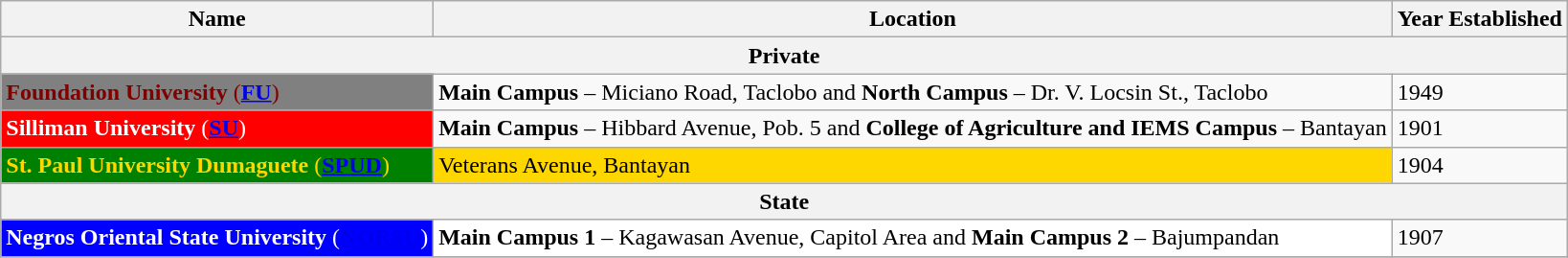<table class = "wikitable">
<tr>
<th>Name</th>
<th>Location</th>
<th>Year Established</th>
</tr>
<tr>
<th colspan="3" scope="col">Private</th>
</tr>
<tr>
<td style="background-color:gray;color:maroon;"><strong>Foundation University</strong> (<strong><a href='#'>FU</a></strong>)</td>
<td><strong>Main Campus</strong> – Miciano Road, Taclobo and <strong>North Campus</strong> – Dr. V. Locsin St., Taclobo</td>
<td>1949</td>
</tr>
<tr>
<td style="background-color:red;color:white;"><strong>Silliman University</strong> (<strong><a href='#'>SU</a></strong>)</td>
<td><strong>Main Campus</strong> – Hibbard Avenue, Pob. 5 and <strong>College of Agriculture and IEMS Campus</strong> – Bantayan</td>
<td>1901</td>
</tr>
<tr>
<td style="background-color:green;color:gold;"><strong>St. Paul University Dumaguete</strong> (<strong><a href='#'>SPUD</a></strong>)</td>
<td style="background-color:gold;">Veterans Avenue, Bantayan</td>
<td>1904</td>
</tr>
<tr>
<th colspan="3" scope ="col">State</th>
</tr>
<tr>
<td style="background-color:blue;color:white;"><strong>Negros Oriental State University</strong> (<strong><a href='#'>NORSU</a></strong>)</td>
<td style="background-color:white;"><strong>Main Campus 1</strong> – Kagawasan Avenue, Capitol Area and <strong>Main Campus 2</strong> – Bajumpandan</td>
<td>1907</td>
</tr>
<tr>
</tr>
</table>
